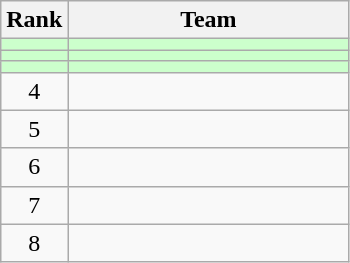<table class=wikitable style="text-align:center;">
<tr>
<th>Rank</th>
<th width=180>Team</th>
</tr>
<tr bgcolor=#CCFFCC>
<td></td>
<td align=left></td>
</tr>
<tr bgcolor=#CCFFCC>
<td></td>
<td align=left></td>
</tr>
<tr bgcolor=#CCFFCC>
<td></td>
<td align=left></td>
</tr>
<tr>
<td>4</td>
<td align=left></td>
</tr>
<tr>
<td>5</td>
<td align=left></td>
</tr>
<tr>
<td>6</td>
<td align=left></td>
</tr>
<tr>
<td>7</td>
<td align=left></td>
</tr>
<tr>
<td>8</td>
<td align=left></td>
</tr>
</table>
